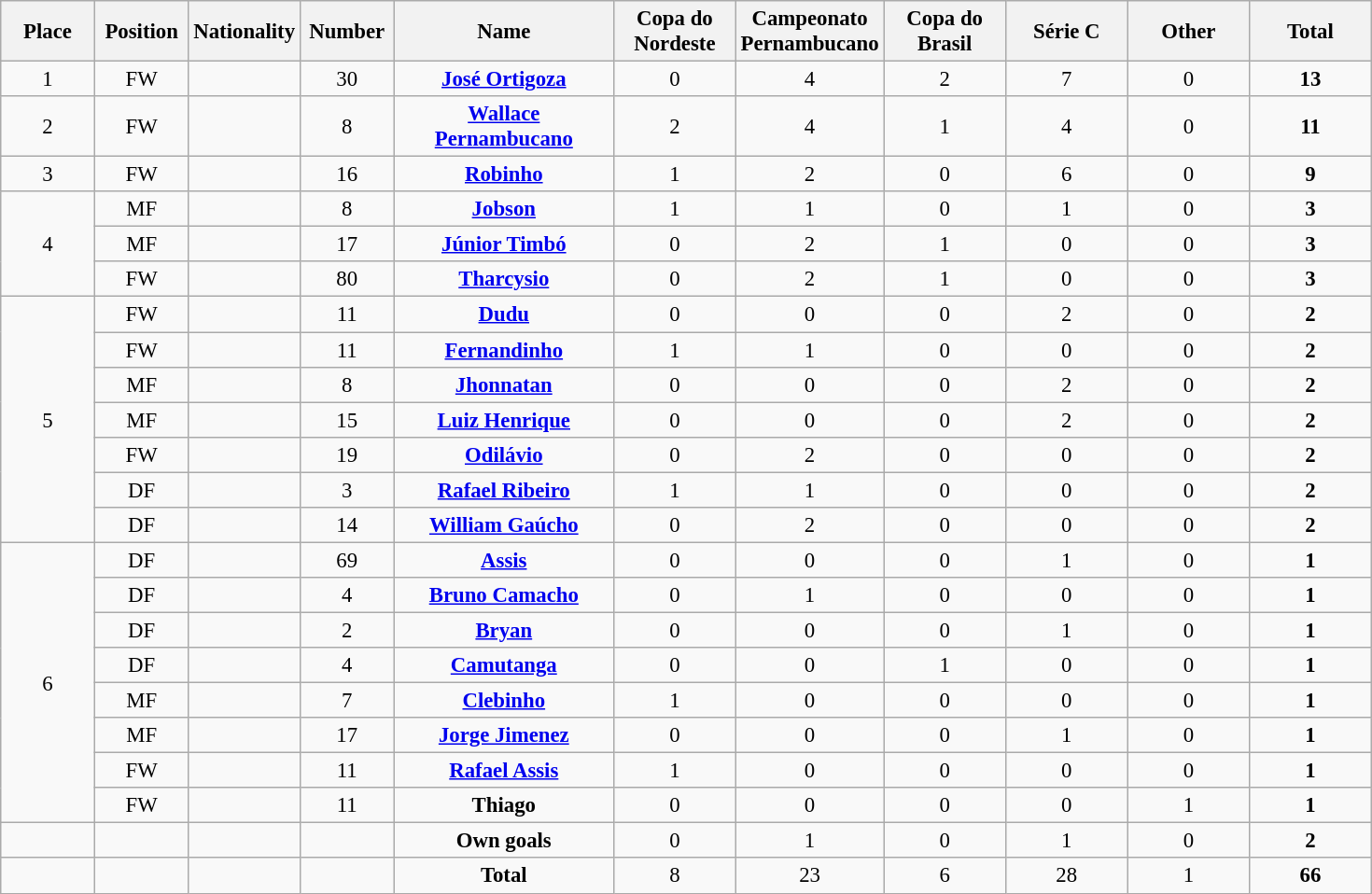<table class="wikitable" style="font-size: 95%; text-align: center;">
<tr>
<th width=60>Place</th>
<th width=60>Position</th>
<th width=60>Nationality</th>
<th width=60>Number</th>
<th width=150>Name</th>
<th width=80>Copa do Nordeste</th>
<th width=80>Campeonato Pernambucano</th>
<th width=80>Copa do Brasil</th>
<th width=80>Série C</th>
<th width=80>Other</th>
<th width=80>Total</th>
</tr>
<tr>
<td>1</td>
<td>FW</td>
<td></td>
<td>30</td>
<td><strong><a href='#'>José Ortigoza</a></strong></td>
<td>0</td>
<td>4</td>
<td>2</td>
<td>7</td>
<td>0</td>
<td><strong>13</strong></td>
</tr>
<tr>
<td>2</td>
<td>FW</td>
<td></td>
<td>8</td>
<td><strong><a href='#'>Wallace Pernambucano</a></strong></td>
<td>2</td>
<td>4</td>
<td>1</td>
<td>4</td>
<td>0</td>
<td><strong>11</strong></td>
</tr>
<tr>
<td>3</td>
<td>FW</td>
<td></td>
<td>16</td>
<td><strong><a href='#'>Robinho</a></strong></td>
<td>1</td>
<td>2</td>
<td>0</td>
<td>6</td>
<td>0</td>
<td><strong>9</strong></td>
</tr>
<tr>
<td rowspan="3">4</td>
<td>MF</td>
<td></td>
<td>8</td>
<td><strong><a href='#'>Jobson</a></strong></td>
<td>1</td>
<td>1</td>
<td>0</td>
<td>1</td>
<td>0</td>
<td><strong>3</strong></td>
</tr>
<tr>
<td>MF</td>
<td></td>
<td>17</td>
<td><strong><a href='#'>Júnior Timbó</a></strong></td>
<td>0</td>
<td>2</td>
<td>1</td>
<td>0</td>
<td>0</td>
<td><strong>3</strong></td>
</tr>
<tr>
<td>FW</td>
<td></td>
<td>80</td>
<td><strong><a href='#'>Tharcysio</a></strong></td>
<td>0</td>
<td>2</td>
<td>1</td>
<td>0</td>
<td>0</td>
<td><strong>3</strong></td>
</tr>
<tr>
<td rowspan="7">5</td>
<td>FW</td>
<td></td>
<td>11</td>
<td><strong><a href='#'>Dudu</a></strong></td>
<td>0</td>
<td>0</td>
<td>0</td>
<td>2</td>
<td>0</td>
<td><strong>2</strong></td>
</tr>
<tr>
<td>FW</td>
<td></td>
<td>11</td>
<td><strong><a href='#'>Fernandinho</a></strong></td>
<td>1</td>
<td>1</td>
<td>0</td>
<td>0</td>
<td>0</td>
<td><strong>2</strong></td>
</tr>
<tr>
<td>MF</td>
<td></td>
<td>8</td>
<td><strong><a href='#'>Jhonnatan</a></strong></td>
<td>0</td>
<td>0</td>
<td>0</td>
<td>2</td>
<td>0</td>
<td><strong>2</strong></td>
</tr>
<tr>
<td>MF</td>
<td></td>
<td>15</td>
<td><strong><a href='#'>Luiz Henrique</a></strong></td>
<td>0</td>
<td>0</td>
<td>0</td>
<td>2</td>
<td>0</td>
<td><strong>2</strong></td>
</tr>
<tr>
<td>FW</td>
<td></td>
<td>19</td>
<td><strong><a href='#'>Odilávio</a></strong></td>
<td>0</td>
<td>2</td>
<td>0</td>
<td>0</td>
<td>0</td>
<td><strong>2</strong></td>
</tr>
<tr>
<td>DF</td>
<td></td>
<td>3</td>
<td><strong><a href='#'>Rafael Ribeiro</a></strong></td>
<td>1</td>
<td>1</td>
<td>0</td>
<td>0</td>
<td>0</td>
<td><strong>2</strong></td>
</tr>
<tr>
<td>DF</td>
<td></td>
<td>14</td>
<td><strong><a href='#'>William Gaúcho</a></strong></td>
<td>0</td>
<td>2</td>
<td>0</td>
<td>0</td>
<td>0</td>
<td><strong>2</strong></td>
</tr>
<tr>
<td rowspan="8">6</td>
<td>DF</td>
<td></td>
<td>69</td>
<td><strong><a href='#'>Assis</a></strong></td>
<td>0</td>
<td>0</td>
<td>0</td>
<td>1</td>
<td>0</td>
<td><strong>1</strong></td>
</tr>
<tr>
<td>DF</td>
<td></td>
<td>4</td>
<td><strong><a href='#'>Bruno Camacho</a></strong></td>
<td>0</td>
<td>1</td>
<td>0</td>
<td>0</td>
<td>0</td>
<td><strong>1</strong></td>
</tr>
<tr>
<td>DF</td>
<td></td>
<td>2</td>
<td><strong><a href='#'>Bryan</a></strong></td>
<td>0</td>
<td>0</td>
<td>0</td>
<td>1</td>
<td>0</td>
<td><strong>1</strong></td>
</tr>
<tr>
<td>DF</td>
<td></td>
<td>4</td>
<td><strong><a href='#'>Camutanga</a></strong></td>
<td>0</td>
<td>0</td>
<td>1</td>
<td>0</td>
<td>0</td>
<td><strong>1</strong></td>
</tr>
<tr>
<td>MF</td>
<td></td>
<td>7</td>
<td><strong><a href='#'>Clebinho</a></strong></td>
<td>1</td>
<td>0</td>
<td>0</td>
<td>0</td>
<td>0</td>
<td><strong>1</strong></td>
</tr>
<tr>
<td>MF</td>
<td></td>
<td>17</td>
<td><strong><a href='#'>Jorge Jimenez</a></strong></td>
<td>0</td>
<td>0</td>
<td>0</td>
<td>1</td>
<td>0</td>
<td><strong>1</strong></td>
</tr>
<tr>
<td>FW</td>
<td></td>
<td>11</td>
<td><strong><a href='#'>Rafael Assis</a></strong></td>
<td>1</td>
<td>0</td>
<td>0</td>
<td>0</td>
<td>0</td>
<td><strong>1</strong></td>
</tr>
<tr>
<td>FW</td>
<td></td>
<td>11</td>
<td><strong>Thiago</strong></td>
<td>0</td>
<td>0</td>
<td>0</td>
<td>0</td>
<td>1</td>
<td><strong>1</strong></td>
</tr>
<tr>
<td></td>
<td></td>
<td></td>
<td></td>
<td><strong>Own goals</strong></td>
<td>0</td>
<td>1</td>
<td>0</td>
<td>1</td>
<td>0</td>
<td><strong>2</strong></td>
</tr>
<tr>
<td></td>
<td></td>
<td></td>
<td></td>
<td><strong>Total</strong></td>
<td>8</td>
<td>23</td>
<td>6</td>
<td>28</td>
<td>1</td>
<td><strong>66</strong></td>
</tr>
</table>
